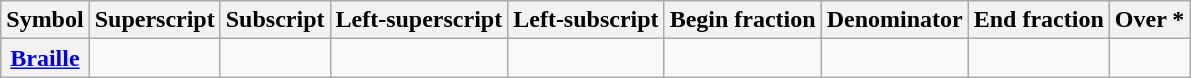<table class="wikitable" style="text-align:center">
<tr>
<th>Symbol</th>
<th>Superscript</th>
<th>Subscript</th>
<th>Left-superscript</th>
<th>Left-subscript</th>
<th>Begin fraction</th>
<th>Denominator</th>
<th>End fraction</th>
<th>Over *</th>
</tr>
<tr>
<th><a href='#'>Braille</a></th>
<td></td>
<td></td>
<td></td>
<td></td>
<td></td>
<td></td>
<td></td>
<td></td>
</tr>
</table>
